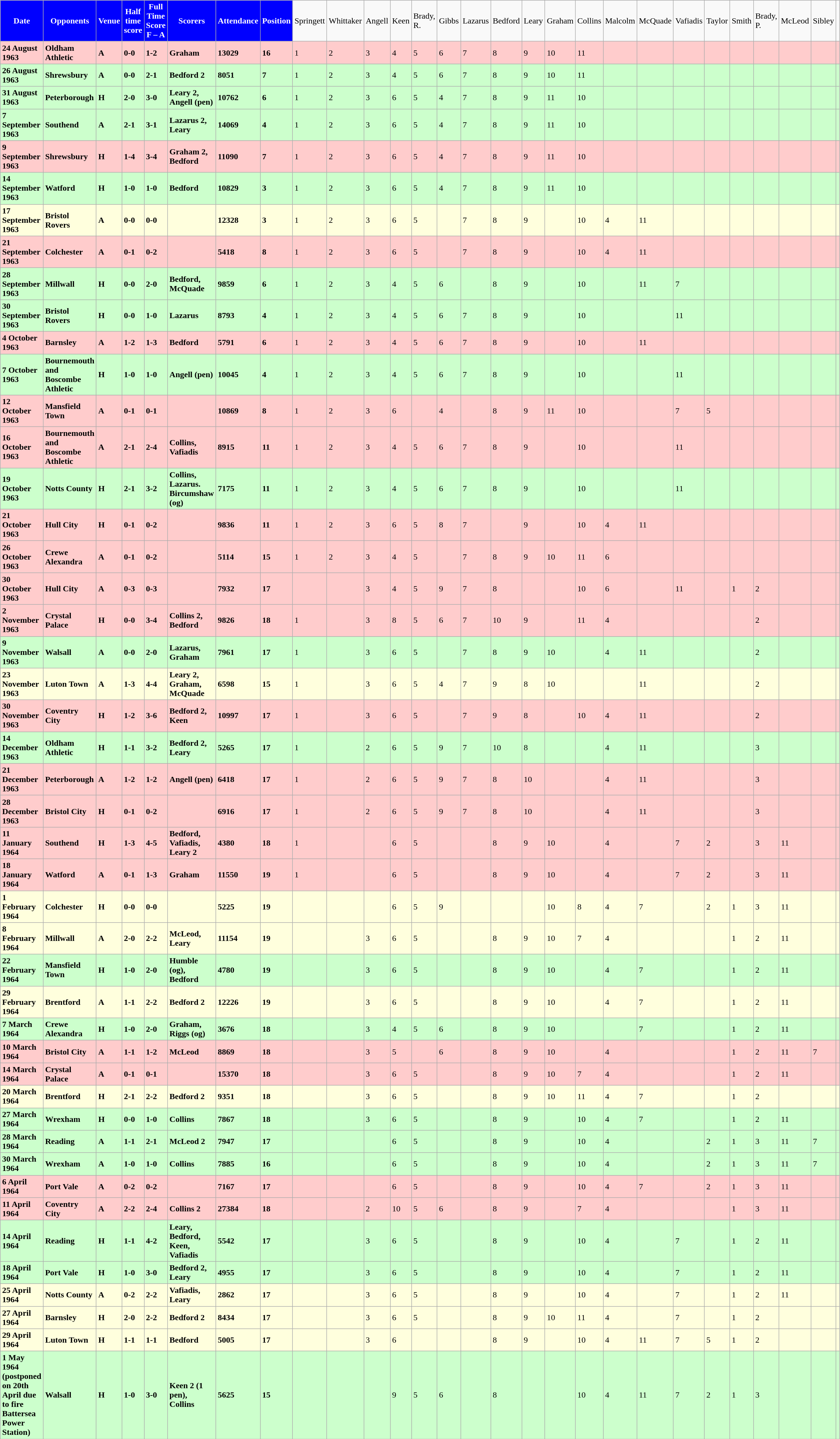<table class="wikitable">
<tr>
<th style="background:#0000FF; color:white; text-align:center;">Date</th>
<th style="background:#0000FF; color:white; text-align:center;">Opponents</th>
<th style="background:#0000FF; color:white; text-align:center;">Venue</th>
<th style="background:#0000FF; color:white; text-align:center;">Half time score</th>
<th style="background:#0000FF; color:white; text-align:center;">Full Time Score<br><strong>F – A</strong></th>
<th style="background:#0000FF; color:white; text-align:center;">Scorers</th>
<th style="background:#0000FF; color:white; text-align:center;">Attendance</th>
<th style="background:#0000FF; color:white; text-align:center;">Position</th>
<td>Springett</td>
<td>Whittaker</td>
<td>Angell</td>
<td>Keen</td>
<td>Brady, R.</td>
<td>Gibbs</td>
<td>Lazarus</td>
<td>Bedford</td>
<td>Leary</td>
<td>Graham</td>
<td>Collins</td>
<td>Malcolm</td>
<td>McQuade</td>
<td>Vafiadis</td>
<td>Taylor</td>
<td>Smith</td>
<td>Brady, P.</td>
<td>McLeod</td>
<td>Sibley</td>
<td></td>
</tr>
<tr bgcolor="#ffcccc">
<td><strong>24 August 1963</strong></td>
<td><strong>Oldham Athletic</strong></td>
<td><strong>A</strong></td>
<td><strong>0-0</strong></td>
<td><strong>1-2</strong></td>
<td><strong>Graham</strong></td>
<td><strong>13029</strong></td>
<td><strong>16</strong></td>
<td>1</td>
<td>2</td>
<td>3</td>
<td>4</td>
<td>5</td>
<td>6</td>
<td>7</td>
<td>8</td>
<td>9</td>
<td>10</td>
<td>11</td>
<td></td>
<td></td>
<td></td>
<td></td>
<td></td>
<td></td>
<td></td>
<td></td>
<td></td>
</tr>
<tr bgcolor="#ccffcc">
<td><strong>26 August 1963</strong></td>
<td><strong>Shrewsbury</strong></td>
<td><strong>A</strong></td>
<td><strong>0-0</strong></td>
<td><strong>2-1</strong></td>
<td><strong>Bedford 2</strong></td>
<td><strong>8051</strong></td>
<td><strong>7</strong></td>
<td>1</td>
<td>2</td>
<td>3</td>
<td>4</td>
<td>5</td>
<td>6</td>
<td>7</td>
<td>8</td>
<td>9</td>
<td>10</td>
<td>11</td>
<td></td>
<td></td>
<td></td>
<td></td>
<td></td>
<td></td>
<td></td>
<td></td>
<td></td>
</tr>
<tr bgcolor="#ccffcc">
<td><strong>31 August 1963</strong></td>
<td><strong>Peterborough</strong></td>
<td><strong>H</strong></td>
<td><strong>2-0</strong></td>
<td><strong>3-0</strong></td>
<td><strong>Leary 2, Angell (pen)</strong></td>
<td><strong>10762</strong></td>
<td><strong>6</strong></td>
<td>1</td>
<td>2</td>
<td>3</td>
<td>6</td>
<td>5</td>
<td>4</td>
<td>7</td>
<td>8</td>
<td>9</td>
<td>11</td>
<td>10</td>
<td></td>
<td></td>
<td></td>
<td></td>
<td></td>
<td></td>
<td></td>
<td></td>
<td></td>
</tr>
<tr bgcolor="#ccffcc">
<td><strong>7 September 1963</strong></td>
<td><strong>Southend</strong></td>
<td><strong>A</strong></td>
<td><strong>2-1</strong></td>
<td><strong>3-1</strong></td>
<td><strong>Lazarus 2, Leary</strong></td>
<td><strong>14069</strong></td>
<td><strong>4</strong></td>
<td>1</td>
<td>2</td>
<td>3</td>
<td>6</td>
<td>5</td>
<td>4</td>
<td>7</td>
<td>8</td>
<td>9</td>
<td>11</td>
<td>10</td>
<td></td>
<td></td>
<td></td>
<td></td>
<td></td>
<td></td>
<td></td>
<td></td>
<td></td>
</tr>
<tr bgcolor="#ffcccc">
<td><strong>9 September 1963</strong></td>
<td><strong>Shrewsbury</strong></td>
<td><strong>H</strong></td>
<td><strong>1-4</strong></td>
<td><strong>3-4</strong></td>
<td><strong>Graham 2, Bedford</strong></td>
<td><strong>11090</strong></td>
<td><strong>7</strong></td>
<td>1</td>
<td>2</td>
<td>3</td>
<td>6</td>
<td>5</td>
<td>4</td>
<td>7</td>
<td>8</td>
<td>9</td>
<td>11</td>
<td>10</td>
<td></td>
<td></td>
<td></td>
<td></td>
<td></td>
<td></td>
<td></td>
<td></td>
<td></td>
</tr>
<tr bgcolor="#ccffcc">
<td><strong>14 September 1963</strong></td>
<td><strong>Watford</strong></td>
<td><strong>H</strong></td>
<td><strong>1-0</strong></td>
<td><strong>1-0</strong></td>
<td><strong>Bedford</strong></td>
<td><strong>10829</strong></td>
<td><strong>3</strong></td>
<td>1</td>
<td>2</td>
<td>3</td>
<td>6</td>
<td>5</td>
<td>4</td>
<td>7</td>
<td>8</td>
<td>9</td>
<td>11</td>
<td>10</td>
<td></td>
<td></td>
<td></td>
<td></td>
<td></td>
<td></td>
<td></td>
<td></td>
<td></td>
</tr>
<tr bgcolor="#ffffdd">
<td><strong>17 September 1963</strong></td>
<td><strong>Bristol Rovers</strong></td>
<td><strong>A</strong></td>
<td><strong>0-0</strong></td>
<td><strong>0-0</strong></td>
<td></td>
<td><strong>12328</strong></td>
<td><strong>3</strong></td>
<td>1</td>
<td>2</td>
<td>3</td>
<td>6</td>
<td>5</td>
<td></td>
<td>7</td>
<td>8</td>
<td>9</td>
<td></td>
<td>10</td>
<td>4</td>
<td>11</td>
<td></td>
<td></td>
<td></td>
<td></td>
<td></td>
<td></td>
<td></td>
</tr>
<tr bgcolor="#ffcccc">
<td><strong>21 September 1963</strong></td>
<td><strong>Colchester</strong></td>
<td><strong>A</strong></td>
<td><strong>0-1</strong></td>
<td><strong>0-2</strong></td>
<td></td>
<td><strong>5418</strong></td>
<td><strong>8</strong></td>
<td>1</td>
<td>2</td>
<td>3</td>
<td>6</td>
<td>5</td>
<td></td>
<td>7</td>
<td>8</td>
<td>9</td>
<td></td>
<td>10</td>
<td>4</td>
<td>11</td>
<td></td>
<td></td>
<td></td>
<td></td>
<td></td>
<td></td>
<td></td>
</tr>
<tr bgcolor="#ccffcc">
<td><strong>28 September 1963</strong></td>
<td><strong>Millwall</strong></td>
<td><strong>H</strong></td>
<td><strong>0-0</strong></td>
<td><strong>2-0</strong></td>
<td><strong>Bedford, McQuade</strong></td>
<td><strong>9859</strong></td>
<td><strong>6</strong></td>
<td>1</td>
<td>2</td>
<td>3</td>
<td>4</td>
<td>5</td>
<td>6</td>
<td></td>
<td>8</td>
<td>9</td>
<td></td>
<td>10</td>
<td></td>
<td>11</td>
<td>7</td>
<td></td>
<td></td>
<td></td>
<td></td>
<td></td>
<td></td>
</tr>
<tr bgcolor="#ccffcc">
<td><strong>30 September 1963</strong></td>
<td><strong>Bristol Rovers</strong></td>
<td><strong>H</strong></td>
<td><strong>0-0</strong></td>
<td><strong>1-0</strong></td>
<td><strong>Lazarus</strong></td>
<td><strong>8793</strong></td>
<td><strong>4</strong></td>
<td>1</td>
<td>2</td>
<td>3</td>
<td>4</td>
<td>5</td>
<td>6</td>
<td>7</td>
<td>8</td>
<td>9</td>
<td></td>
<td>10</td>
<td></td>
<td></td>
<td>11</td>
<td></td>
<td></td>
<td></td>
<td></td>
<td></td>
<td></td>
</tr>
<tr bgcolor="#ffcccc">
<td><strong>4 October 1963</strong></td>
<td><strong>Barnsley</strong></td>
<td><strong>A</strong></td>
<td><strong>1-2</strong></td>
<td><strong>1-3</strong></td>
<td><strong>Bedford</strong></td>
<td><strong>5791</strong></td>
<td><strong>6</strong></td>
<td>1</td>
<td>2</td>
<td>3</td>
<td>4</td>
<td>5</td>
<td>6</td>
<td>7</td>
<td>8</td>
<td>9</td>
<td></td>
<td>10</td>
<td></td>
<td>11</td>
<td></td>
<td></td>
<td></td>
<td></td>
<td></td>
<td></td>
<td></td>
</tr>
<tr bgcolor="#ccffcc">
<td><strong>7 October 1963</strong></td>
<td><strong>Bournemouth and Boscombe Athletic</strong></td>
<td><strong>H</strong></td>
<td><strong>1-0</strong></td>
<td><strong>1-0</strong></td>
<td><strong>Angell (pen)</strong></td>
<td><strong>10045</strong></td>
<td><strong>4</strong></td>
<td>1</td>
<td>2</td>
<td>3</td>
<td>4</td>
<td>5</td>
<td>6</td>
<td>7</td>
<td>8</td>
<td>9</td>
<td></td>
<td>10</td>
<td></td>
<td></td>
<td>11</td>
<td></td>
<td></td>
<td></td>
<td></td>
<td></td>
<td></td>
</tr>
<tr bgcolor="#ffcccc">
<td><strong>12 October 1963</strong></td>
<td><strong>Mansfield Town</strong></td>
<td><strong>A</strong></td>
<td><strong>0-1</strong></td>
<td><strong>0-1</strong></td>
<td></td>
<td><strong>10869</strong></td>
<td><strong>8</strong></td>
<td>1</td>
<td>2</td>
<td>3</td>
<td>6</td>
<td></td>
<td>4</td>
<td></td>
<td>8</td>
<td>9</td>
<td>11</td>
<td>10</td>
<td></td>
<td></td>
<td>7</td>
<td>5</td>
<td></td>
<td></td>
<td></td>
<td></td>
<td></td>
</tr>
<tr bgcolor="#ffcccc">
<td><strong>16 October 1963</strong></td>
<td><strong>Bournemouth and Boscombe Athletic</strong></td>
<td><strong>A</strong></td>
<td><strong>2-1</strong></td>
<td><strong>2-4</strong></td>
<td><strong>Collins, Vafiadis</strong></td>
<td><strong>8915</strong></td>
<td><strong>11</strong></td>
<td>1</td>
<td>2</td>
<td>3</td>
<td>4</td>
<td>5</td>
<td>6</td>
<td>7</td>
<td>8</td>
<td>9</td>
<td></td>
<td>10</td>
<td></td>
<td></td>
<td>11</td>
<td></td>
<td></td>
<td></td>
<td></td>
<td></td>
<td></td>
</tr>
<tr bgcolor="#ccffcc">
<td><strong>19 October 1963</strong></td>
<td><strong>Notts County</strong></td>
<td><strong>H</strong></td>
<td><strong>2-1</strong></td>
<td><strong>3-2</strong></td>
<td><strong>Collins, Lazarus. Bircumshaw (og)</strong></td>
<td><strong>7175</strong></td>
<td><strong>11</strong></td>
<td>1</td>
<td>2</td>
<td>3</td>
<td>4</td>
<td>5</td>
<td>6</td>
<td>7</td>
<td>8</td>
<td>9</td>
<td></td>
<td>10</td>
<td></td>
<td></td>
<td>11</td>
<td></td>
<td></td>
<td></td>
<td></td>
<td></td>
<td></td>
</tr>
<tr bgcolor="#ffcccc">
<td><strong>21 October 1963</strong></td>
<td><strong>Hull City</strong></td>
<td><strong>H</strong></td>
<td><strong>0-1</strong></td>
<td><strong>0-2</strong></td>
<td></td>
<td><strong>9836</strong></td>
<td><strong>11</strong></td>
<td>1</td>
<td>2</td>
<td>3</td>
<td>6</td>
<td>5</td>
<td>8</td>
<td>7</td>
<td></td>
<td>9</td>
<td></td>
<td>10</td>
<td>4</td>
<td>11</td>
<td></td>
<td></td>
<td></td>
<td></td>
<td></td>
<td></td>
<td></td>
</tr>
<tr bgcolor="#ffcccc">
<td><strong>26 October 1963</strong></td>
<td><strong>Crewe Alexandra</strong></td>
<td><strong>A</strong></td>
<td><strong>0-1</strong></td>
<td><strong>0-2</strong></td>
<td></td>
<td><strong>5114</strong></td>
<td><strong>15</strong></td>
<td>1</td>
<td>2</td>
<td>3</td>
<td>4</td>
<td>5</td>
<td></td>
<td>7</td>
<td>8</td>
<td>9</td>
<td>10</td>
<td>11</td>
<td>6</td>
<td></td>
<td></td>
<td></td>
<td></td>
<td></td>
<td></td>
<td></td>
<td></td>
</tr>
<tr bgcolor="#ffcccc">
<td><strong>30 October 1963</strong></td>
<td><strong>Hull City</strong></td>
<td><strong>A</strong></td>
<td><strong>0-3</strong></td>
<td><strong>0-3</strong></td>
<td></td>
<td><strong>7932</strong></td>
<td><strong>17</strong></td>
<td></td>
<td></td>
<td>3</td>
<td>4</td>
<td>5</td>
<td>9</td>
<td>7</td>
<td>8</td>
<td></td>
<td></td>
<td>10</td>
<td>6</td>
<td></td>
<td>11</td>
<td></td>
<td>1</td>
<td>2</td>
<td></td>
<td></td>
<td></td>
</tr>
<tr bgcolor="#ffcccc">
<td><strong>2 November 1963</strong></td>
<td><strong>Crystal Palace</strong></td>
<td><strong>H</strong></td>
<td><strong>0-0</strong></td>
<td><strong>3-4</strong></td>
<td><strong>Collins 2, Bedford</strong></td>
<td><strong>9826</strong></td>
<td><strong>18</strong></td>
<td>1</td>
<td></td>
<td>3</td>
<td>8</td>
<td>5</td>
<td>6</td>
<td>7</td>
<td>10</td>
<td>9</td>
<td></td>
<td>11</td>
<td>4</td>
<td></td>
<td></td>
<td></td>
<td></td>
<td>2</td>
<td></td>
<td></td>
<td></td>
</tr>
<tr bgcolor="#ccffcc">
<td><strong>9 November 1963</strong></td>
<td><strong>Walsall</strong></td>
<td><strong>A</strong></td>
<td><strong>0-0</strong></td>
<td><strong>2-0</strong></td>
<td><strong>Lazarus, Graham</strong></td>
<td><strong>7961</strong></td>
<td><strong>17</strong></td>
<td>1</td>
<td></td>
<td>3</td>
<td>6</td>
<td>5</td>
<td></td>
<td>7</td>
<td>8</td>
<td>9</td>
<td>10</td>
<td></td>
<td>4</td>
<td>11</td>
<td></td>
<td></td>
<td></td>
<td>2</td>
<td></td>
<td></td>
<td></td>
</tr>
<tr bgcolor="#ffffdd">
<td><strong>23 November 1963</strong></td>
<td><strong>Luton Town</strong></td>
<td><strong>A</strong></td>
<td><strong>1-3</strong></td>
<td><strong>4-4</strong></td>
<td><strong>Leary 2, Graham, McQuade</strong></td>
<td><strong>6598</strong></td>
<td><strong>15</strong></td>
<td>1</td>
<td></td>
<td>3</td>
<td>6</td>
<td>5</td>
<td>4</td>
<td>7</td>
<td>9</td>
<td>8</td>
<td>10</td>
<td></td>
<td></td>
<td>11</td>
<td></td>
<td></td>
<td></td>
<td>2</td>
<td></td>
<td></td>
<td></td>
</tr>
<tr bgcolor="#ffcccc">
<td><strong>30 November 1963</strong></td>
<td><strong>Coventry City</strong></td>
<td><strong>H</strong></td>
<td><strong>1-2</strong></td>
<td><strong>3-6</strong></td>
<td><strong>Bedford 2, Keen</strong></td>
<td><strong>10997</strong></td>
<td><strong>17</strong></td>
<td>1</td>
<td></td>
<td>3</td>
<td>6</td>
<td>5</td>
<td></td>
<td>7</td>
<td>9</td>
<td>8</td>
<td></td>
<td>10</td>
<td>4</td>
<td>11</td>
<td></td>
<td></td>
<td></td>
<td>2</td>
<td></td>
<td></td>
<td></td>
</tr>
<tr bgcolor="#ccffcc">
<td><strong>14 December 1963</strong></td>
<td><strong>Oldham Athletic</strong></td>
<td><strong>H</strong></td>
<td><strong>1-1</strong></td>
<td><strong>3-2</strong></td>
<td><strong>Bedford 2, Leary</strong></td>
<td><strong>5265</strong></td>
<td><strong>17</strong></td>
<td>1</td>
<td></td>
<td>2</td>
<td>6</td>
<td>5</td>
<td>9</td>
<td>7</td>
<td>10</td>
<td>8</td>
<td></td>
<td></td>
<td>4</td>
<td>11</td>
<td></td>
<td></td>
<td></td>
<td>3</td>
<td></td>
<td></td>
<td></td>
</tr>
<tr bgcolor="#ffcccc">
<td><strong>21 December 1963</strong></td>
<td><strong>Peterborough</strong></td>
<td><strong>A</strong></td>
<td><strong>1-2</strong></td>
<td><strong>1-2</strong></td>
<td><strong>Angell (pen)</strong></td>
<td><strong>6418</strong></td>
<td><strong>17</strong></td>
<td>1</td>
<td></td>
<td>2</td>
<td>6</td>
<td>5</td>
<td>9</td>
<td>7</td>
<td>8</td>
<td>10</td>
<td></td>
<td></td>
<td>4</td>
<td>11</td>
<td></td>
<td></td>
<td></td>
<td>3</td>
<td></td>
<td></td>
<td></td>
</tr>
<tr bgcolor="#ffcccc">
<td><strong>28 December 1963</strong></td>
<td><strong>Bristol City</strong></td>
<td><strong>H</strong></td>
<td><strong>0-1</strong></td>
<td><strong>0-2</strong></td>
<td></td>
<td><strong>6916</strong></td>
<td><strong>17</strong></td>
<td>1</td>
<td></td>
<td>2</td>
<td>6</td>
<td>5</td>
<td>9</td>
<td>7</td>
<td>8</td>
<td>10</td>
<td></td>
<td></td>
<td>4</td>
<td>11</td>
<td></td>
<td></td>
<td></td>
<td>3</td>
<td></td>
<td></td>
<td></td>
</tr>
<tr bgcolor="#ffcccc">
<td><strong>11 January 1964</strong></td>
<td><strong>Southend</strong></td>
<td><strong>H</strong></td>
<td><strong>1-3</strong></td>
<td><strong>4-5</strong></td>
<td><strong>Bedford, Vafiadis, Leary 2</strong></td>
<td><strong>4380</strong></td>
<td><strong>18</strong></td>
<td>1</td>
<td></td>
<td></td>
<td>6</td>
<td>5</td>
<td></td>
<td></td>
<td>8</td>
<td>9</td>
<td>10</td>
<td></td>
<td>4</td>
<td></td>
<td>7</td>
<td>2</td>
<td></td>
<td>3</td>
<td>11</td>
<td></td>
<td></td>
</tr>
<tr bgcolor="#ffcccc">
<td><strong>18 January 1964</strong></td>
<td><strong>Watford</strong></td>
<td><strong>A</strong></td>
<td><strong>0-1</strong></td>
<td><strong>1-3</strong></td>
<td><strong>Graham</strong></td>
<td><strong>11550</strong></td>
<td><strong>19</strong></td>
<td>1</td>
<td></td>
<td></td>
<td>6</td>
<td>5</td>
<td></td>
<td></td>
<td>8</td>
<td>9</td>
<td>10</td>
<td></td>
<td>4</td>
<td></td>
<td>7</td>
<td>2</td>
<td></td>
<td>3</td>
<td>11</td>
<td></td>
<td></td>
</tr>
<tr bgcolor="#ffffdd">
<td><strong>1 February 1964</strong></td>
<td><strong>Colchester</strong></td>
<td><strong>H</strong></td>
<td><strong>0-0</strong></td>
<td><strong>0-0</strong></td>
<td></td>
<td><strong>5225</strong></td>
<td><strong>19</strong></td>
<td></td>
<td></td>
<td></td>
<td>6</td>
<td>5</td>
<td>9</td>
<td></td>
<td></td>
<td></td>
<td>10</td>
<td>8</td>
<td>4</td>
<td>7</td>
<td></td>
<td>2</td>
<td>1</td>
<td>3</td>
<td>11</td>
<td></td>
<td></td>
</tr>
<tr bgcolor="#ffffdd">
<td><strong>8 February 1964</strong></td>
<td><strong>Millwall</strong></td>
<td><strong>A</strong></td>
<td><strong>2-0</strong></td>
<td><strong>2-2</strong></td>
<td><strong>McLeod, Leary</strong></td>
<td><strong>11154</strong></td>
<td><strong>19</strong></td>
<td></td>
<td></td>
<td>3</td>
<td>6</td>
<td>5</td>
<td></td>
<td></td>
<td>8</td>
<td>9</td>
<td>10</td>
<td>7</td>
<td>4</td>
<td></td>
<td></td>
<td></td>
<td>1</td>
<td>2</td>
<td>11</td>
<td></td>
<td></td>
</tr>
<tr bgcolor="#ccffcc">
<td><strong>22 February 1964</strong></td>
<td><strong>Mansfield Town</strong></td>
<td><strong>H</strong></td>
<td><strong>1-0</strong></td>
<td><strong>2-0</strong></td>
<td><strong>Humble (og), Bedford</strong></td>
<td><strong>4780</strong></td>
<td><strong>19</strong></td>
<td></td>
<td></td>
<td>3</td>
<td>6</td>
<td>5</td>
<td></td>
<td></td>
<td>8</td>
<td>9</td>
<td>10</td>
<td></td>
<td>4</td>
<td>7</td>
<td></td>
<td></td>
<td>1</td>
<td>2</td>
<td>11</td>
<td></td>
<td></td>
</tr>
<tr bgcolor="#ffffdd">
<td><strong>29 February 1964</strong></td>
<td><strong>Brentford</strong></td>
<td><strong>A</strong></td>
<td><strong>1-1</strong></td>
<td><strong>2-2</strong></td>
<td><strong>Bedford 2</strong></td>
<td><strong>12226</strong></td>
<td><strong>19</strong></td>
<td></td>
<td></td>
<td>3</td>
<td>6</td>
<td>5</td>
<td></td>
<td></td>
<td>8</td>
<td>9</td>
<td>10</td>
<td></td>
<td>4</td>
<td>7</td>
<td></td>
<td></td>
<td>1</td>
<td>2</td>
<td>11</td>
<td></td>
<td></td>
</tr>
<tr bgcolor="#ccffcc">
<td><strong>7 March 1964</strong></td>
<td><strong>Crewe Alexandra</strong></td>
<td><strong>H</strong></td>
<td><strong>1-0</strong></td>
<td><strong>2-0</strong></td>
<td><strong>Graham, Riggs (og)</strong></td>
<td><strong>3676</strong></td>
<td><strong>18</strong></td>
<td></td>
<td></td>
<td>3</td>
<td>4</td>
<td>5</td>
<td>6</td>
<td></td>
<td>8</td>
<td>9</td>
<td>10</td>
<td></td>
<td></td>
<td>7</td>
<td></td>
<td></td>
<td>1</td>
<td>2</td>
<td>11</td>
<td></td>
<td></td>
</tr>
<tr bgcolor="#ffcccc">
<td><strong>10 March 1964</strong></td>
<td><strong>Bristol City</strong></td>
<td><strong>A</strong></td>
<td><strong>1-1</strong></td>
<td><strong>1-2</strong></td>
<td><strong>McLeod</strong></td>
<td><strong>8869</strong></td>
<td><strong>18</strong></td>
<td></td>
<td></td>
<td>3</td>
<td>5</td>
<td></td>
<td>6</td>
<td></td>
<td>8</td>
<td>9</td>
<td>10</td>
<td></td>
<td>4</td>
<td></td>
<td></td>
<td></td>
<td>1</td>
<td>2</td>
<td>11</td>
<td>7</td>
<td></td>
</tr>
<tr bgcolor="#ffcccc">
<td><strong>14 March 1964</strong></td>
<td><strong>Crystal Palace</strong></td>
<td><strong>A</strong></td>
<td><strong>0-1</strong></td>
<td><strong>0-1</strong></td>
<td></td>
<td><strong>15370</strong></td>
<td><strong>18</strong></td>
<td></td>
<td></td>
<td>3</td>
<td>6</td>
<td>5</td>
<td></td>
<td></td>
<td>8</td>
<td>9</td>
<td>10</td>
<td>7</td>
<td>4</td>
<td></td>
<td></td>
<td></td>
<td>1</td>
<td>2</td>
<td>11</td>
<td></td>
<td></td>
</tr>
<tr bgcolor="#ffffdd">
<td><strong>20 March 1964</strong></td>
<td><strong>Brentford</strong></td>
<td><strong>H</strong></td>
<td><strong>2-1</strong></td>
<td><strong>2-2</strong></td>
<td><strong>Bedford 2</strong></td>
<td><strong>9351</strong></td>
<td><strong>18</strong></td>
<td></td>
<td></td>
<td>3</td>
<td>6</td>
<td>5</td>
<td></td>
<td></td>
<td>8</td>
<td>9</td>
<td>10</td>
<td>11</td>
<td>4</td>
<td>7</td>
<td></td>
<td></td>
<td>1</td>
<td>2</td>
<td></td>
<td></td>
<td></td>
</tr>
<tr bgcolor="#ccffcc">
<td><strong>27 March 1964</strong></td>
<td><strong>Wrexham</strong></td>
<td><strong>H</strong></td>
<td><strong>0-0</strong></td>
<td><strong>1-0</strong></td>
<td><strong>Collins</strong></td>
<td><strong>7867</strong></td>
<td><strong>18</strong></td>
<td></td>
<td></td>
<td>3</td>
<td>6</td>
<td>5</td>
<td></td>
<td></td>
<td>8</td>
<td>9</td>
<td></td>
<td>10</td>
<td>4</td>
<td>7</td>
<td></td>
<td></td>
<td>1</td>
<td>2</td>
<td>11</td>
<td></td>
<td></td>
</tr>
<tr bgcolor="#ccffcc">
<td><strong>28 March 1964</strong></td>
<td><strong>Reading</strong></td>
<td><strong>A</strong></td>
<td><strong>1-1</strong></td>
<td><strong>2-1</strong></td>
<td><strong>McLeod 2</strong></td>
<td><strong>7947</strong></td>
<td><strong>17</strong></td>
<td></td>
<td></td>
<td></td>
<td>6</td>
<td>5</td>
<td></td>
<td></td>
<td>8</td>
<td>9</td>
<td></td>
<td>10</td>
<td>4</td>
<td></td>
<td></td>
<td>2</td>
<td>1</td>
<td>3</td>
<td>11</td>
<td>7</td>
<td></td>
</tr>
<tr bgcolor="#ccffcc">
<td><strong>30 March 1964</strong></td>
<td><strong>Wrexham</strong></td>
<td><strong>A</strong></td>
<td><strong>1-0</strong></td>
<td><strong>1-0</strong></td>
<td><strong>Collins</strong></td>
<td><strong>7885</strong></td>
<td><strong>16</strong></td>
<td></td>
<td></td>
<td></td>
<td>6</td>
<td>5</td>
<td></td>
<td></td>
<td>8</td>
<td>9</td>
<td></td>
<td>10</td>
<td>4</td>
<td></td>
<td></td>
<td>2</td>
<td>1</td>
<td>3</td>
<td>11</td>
<td>7</td>
<td></td>
</tr>
<tr bgcolor="#ffcccc">
<td><strong>6 April 1964</strong></td>
<td><strong>Port Vale</strong></td>
<td><strong>A</strong></td>
<td><strong>0-2</strong></td>
<td><strong>0-2</strong></td>
<td></td>
<td><strong>7167</strong></td>
<td><strong>17</strong></td>
<td></td>
<td></td>
<td></td>
<td>6</td>
<td>5</td>
<td></td>
<td></td>
<td>8</td>
<td>9</td>
<td></td>
<td>10</td>
<td>4</td>
<td>7</td>
<td></td>
<td>2</td>
<td>1</td>
<td>3</td>
<td>11</td>
<td></td>
<td></td>
</tr>
<tr bgcolor="#ffcccc">
<td><strong>11 April 1964</strong></td>
<td><strong>Coventry City</strong></td>
<td><strong>A</strong></td>
<td><strong>2-2</strong></td>
<td><strong>2-4</strong></td>
<td><strong>Collins 2</strong></td>
<td><strong>27384</strong></td>
<td><strong>18</strong></td>
<td></td>
<td></td>
<td>2</td>
<td>10</td>
<td>5</td>
<td>6</td>
<td></td>
<td>8</td>
<td>9</td>
<td></td>
<td>7</td>
<td>4</td>
<td></td>
<td></td>
<td></td>
<td>1</td>
<td>3</td>
<td>11</td>
<td></td>
<td></td>
</tr>
<tr bgcolor="#ccffcc">
<td><strong>14 April 1964</strong></td>
<td><strong>Reading</strong></td>
<td><strong>H</strong></td>
<td><strong>1-1</strong></td>
<td><strong>4-2</strong></td>
<td><strong>Leary, Bedford, Keen, Vafiadis</strong></td>
<td><strong>5542</strong></td>
<td><strong>17</strong></td>
<td></td>
<td></td>
<td>3</td>
<td>6</td>
<td>5</td>
<td></td>
<td></td>
<td>8</td>
<td>9</td>
<td></td>
<td>10</td>
<td>4</td>
<td></td>
<td>7</td>
<td></td>
<td>1</td>
<td>2</td>
<td>11</td>
<td></td>
<td></td>
</tr>
<tr bgcolor="#ccffcc">
<td><strong>18 April 1964</strong></td>
<td><strong>Port Vale</strong></td>
<td><strong>H</strong></td>
<td><strong>1-0</strong></td>
<td><strong>3-0</strong></td>
<td><strong>Bedford 2, Leary</strong></td>
<td><strong>4955</strong></td>
<td><strong>17</strong></td>
<td></td>
<td></td>
<td>3</td>
<td>6</td>
<td>5</td>
<td></td>
<td></td>
<td>8</td>
<td>9</td>
<td></td>
<td>10</td>
<td>4</td>
<td></td>
<td>7</td>
<td></td>
<td>1</td>
<td>2</td>
<td>11</td>
<td></td>
<td></td>
</tr>
<tr bgcolor="#ffffdd">
<td><strong>25 April 1964</strong></td>
<td><strong>Notts County</strong></td>
<td><strong>A</strong></td>
<td><strong>0-2</strong></td>
<td><strong>2-2</strong></td>
<td><strong>Vafiadis, Leary</strong></td>
<td><strong>2862</strong></td>
<td><strong>17</strong></td>
<td></td>
<td></td>
<td>3</td>
<td>6</td>
<td>5</td>
<td></td>
<td></td>
<td>8</td>
<td>9</td>
<td></td>
<td>10</td>
<td>4</td>
<td></td>
<td>7</td>
<td></td>
<td>1</td>
<td>2</td>
<td>11</td>
<td></td>
<td></td>
</tr>
<tr bgcolor="#ffffdd">
<td><strong>27 April 1964</strong></td>
<td><strong>Barnsley</strong></td>
<td><strong>H</strong></td>
<td><strong>2-0</strong></td>
<td><strong>2-2</strong></td>
<td><strong>Bedford 2</strong></td>
<td><strong>8434</strong></td>
<td><strong>17</strong></td>
<td></td>
<td></td>
<td>3</td>
<td>6</td>
<td>5</td>
<td></td>
<td></td>
<td>8</td>
<td>9</td>
<td>10</td>
<td>11</td>
<td>4</td>
<td></td>
<td>7</td>
<td></td>
<td>1</td>
<td>2</td>
<td></td>
<td></td>
<td></td>
</tr>
<tr bgcolor="#ffffdd">
<td><strong>29 April 1964</strong></td>
<td><strong>Luton Town</strong></td>
<td><strong>H</strong></td>
<td><strong>1-1</strong></td>
<td><strong>1-1</strong></td>
<td><strong>Bedford</strong></td>
<td><strong>5005</strong></td>
<td><strong>17</strong></td>
<td></td>
<td></td>
<td>3</td>
<td>6</td>
<td></td>
<td></td>
<td></td>
<td>8</td>
<td>9</td>
<td></td>
<td>10</td>
<td>4</td>
<td>11</td>
<td>7</td>
<td>5</td>
<td>1</td>
<td>2</td>
<td></td>
<td></td>
<td></td>
</tr>
<tr bgcolor="#ccffcc">
<td><strong>1 May 1964 (postponed on 20th April due to fire Battersea Power Station)</strong></td>
<td><strong>Walsall</strong></td>
<td><strong>H</strong></td>
<td><strong>1-0</strong></td>
<td><strong>3-0</strong></td>
<td><strong>Keen 2 (1 pen), Collins</strong></td>
<td><strong>5625</strong></td>
<td><strong>15</strong></td>
<td></td>
<td></td>
<td></td>
<td>9</td>
<td>5</td>
<td>6</td>
<td></td>
<td>8</td>
<td></td>
<td></td>
<td>10</td>
<td>4</td>
<td>11</td>
<td>7</td>
<td>2</td>
<td>1</td>
<td>3</td>
<td></td>
<td></td>
<td></td>
</tr>
</table>
